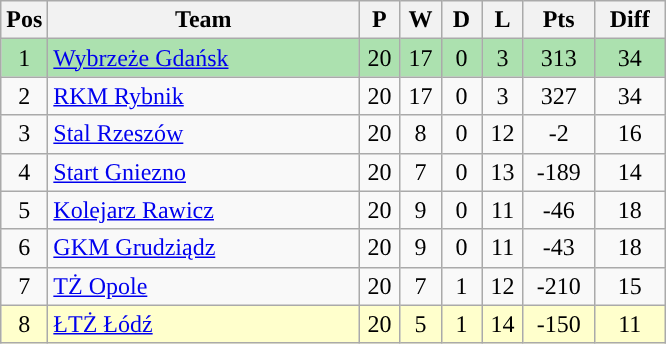<table class="wikitable" style="font-size: 100%">
<tr>
<th width=20>Pos</th>
<th width=200>Team</th>
<th width=20>P</th>
<th width=20>W</th>
<th width=20>D</th>
<th width=20>L</th>
<th width=40>Pts</th>
<th width=40>Diff</th>
</tr>
<tr align=center style="background:#ACE1AF;">
<td>1</td>
<td align="left"><a href='#'>Wybrzeże Gdańsk</a></td>
<td>20</td>
<td>17</td>
<td>0</td>
<td>3</td>
<td>313</td>
<td>34</td>
</tr>
<tr align=center>
<td>2</td>
<td align="left"><a href='#'>RKM Rybnik</a></td>
<td>20</td>
<td>17</td>
<td>0</td>
<td>3</td>
<td>327</td>
<td>34</td>
</tr>
<tr align=center>
<td>3</td>
<td align="left"><a href='#'>Stal Rzeszów</a></td>
<td>20</td>
<td>8</td>
<td>0</td>
<td>12</td>
<td>-2</td>
<td>16</td>
</tr>
<tr align=center>
<td>4</td>
<td align="left"><a href='#'>Start Gniezno</a></td>
<td>20</td>
<td>7</td>
<td>0</td>
<td>13</td>
<td>-189</td>
<td>14</td>
</tr>
<tr align=center>
<td>5</td>
<td align="left"><a href='#'>Kolejarz Rawicz</a></td>
<td>20</td>
<td>9</td>
<td>0</td>
<td>11</td>
<td>-46</td>
<td>18</td>
</tr>
<tr align=center>
<td>6</td>
<td align="left"><a href='#'>GKM Grudziądz</a></td>
<td>20</td>
<td>9</td>
<td>0</td>
<td>11</td>
<td>-43</td>
<td>18</td>
</tr>
<tr align=center>
<td>7</td>
<td align="left"><a href='#'>TŻ Opole</a></td>
<td>20</td>
<td>7</td>
<td>1</td>
<td>12</td>
<td>-210</td>
<td>15</td>
</tr>
<tr align=center style="background: #ffffcc;">
<td>8</td>
<td align="left"><a href='#'>ŁTŻ Łódź</a></td>
<td>20</td>
<td>5</td>
<td>1</td>
<td>14</td>
<td>-150</td>
<td>11</td>
</tr>
</table>
